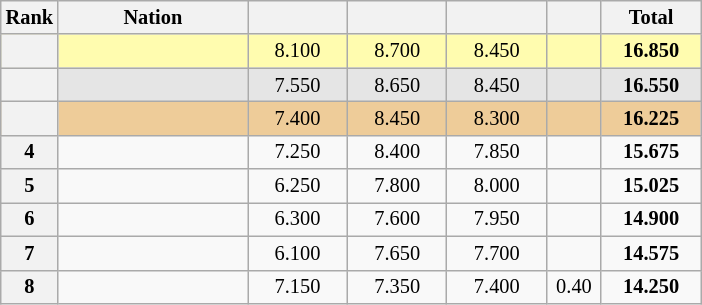<table class="wikitable sortable" style="text-align:center; font-size:85%">
<tr>
<th scope="col" style="width:25px;">Rank</th>
<th ! scope="col" style="width:120px;">Nation</th>
<th ! scope="col" style="width:60px;"></th>
<th ! scope="col" style="width:60px;"></th>
<th ! scope="col" style="width:60px;"></th>
<th ! scope="col" style="width:30px;"></th>
<th ! scope="col" style="width:60px;">Total</th>
</tr>
<tr style="background:#fffcaf;">
<th scope=row style="text-align:center"></th>
<td style="text-align:left;"></td>
<td>8.100</td>
<td>8.700</td>
<td>8.450</td>
<td></td>
<td><strong>16.850</strong></td>
</tr>
<tr style="background:#e5e5e5;">
<th scope=row style="text-align:center"></th>
<td style="text-align:left;"></td>
<td>7.550</td>
<td>8.650</td>
<td>8.450</td>
<td></td>
<td><strong>16.550</strong></td>
</tr>
<tr style="background:#ec9;">
<th scope=row style="text-align:center"></th>
<td style="text-align:left;"></td>
<td>7.400</td>
<td>8.450</td>
<td>8.300</td>
<td></td>
<td><strong>16.225</strong></td>
</tr>
<tr>
<th scope=row style="text-align:center">4</th>
<td style="text-align:left;"></td>
<td>7.250</td>
<td>8.400</td>
<td>7.850</td>
<td></td>
<td><strong>15.675</strong></td>
</tr>
<tr>
<th scope=row style="text-align:center">5</th>
<td style="text-align:left;"></td>
<td>6.250</td>
<td>7.800</td>
<td>8.000</td>
<td></td>
<td><strong>15.025</strong></td>
</tr>
<tr>
<th scope=row style="text-align:center">6</th>
<td style="text-align:left;"></td>
<td>6.300</td>
<td>7.600</td>
<td>7.950</td>
<td></td>
<td><strong>14.900</strong></td>
</tr>
<tr>
<th scope=row style="text-align:center">7</th>
<td style="text-align:left;"></td>
<td>6.100</td>
<td>7.650</td>
<td>7.700</td>
<td></td>
<td><strong>14.575</strong></td>
</tr>
<tr>
<th scope=row style="text-align:center">8</th>
<td style="text-align:left;"></td>
<td>7.150</td>
<td>7.350</td>
<td>7.400</td>
<td>0.40</td>
<td><strong>14.250</strong></td>
</tr>
</table>
